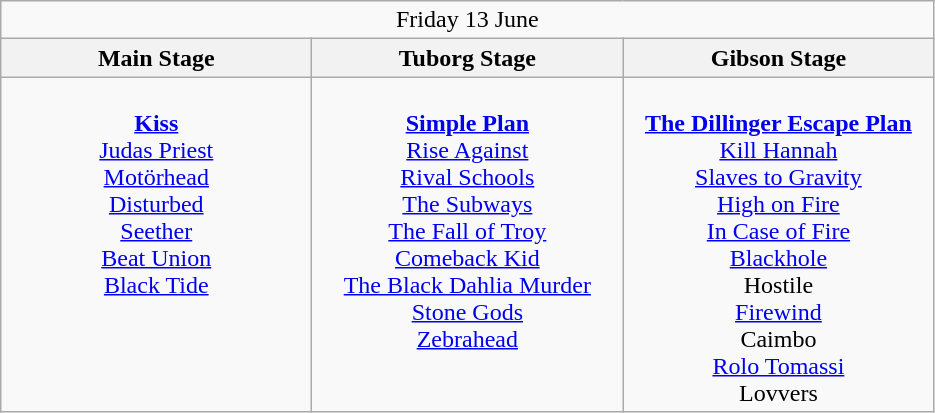<table class="wikitable">
<tr>
<td colspan="3" style="text-align:center;">Friday 13 June</td>
</tr>
<tr>
<th>Main Stage</th>
<th>Tuborg Stage</th>
<th>Gibson Stage</th>
</tr>
<tr>
<td style="text-align:center; vertical-align:top; width:200px;"><br><strong><a href='#'>Kiss</a></strong>
<br><a href='#'>Judas Priest</a>
<br><a href='#'>Motörhead</a>
<br><a href='#'>Disturbed</a>
<br><a href='#'>Seether</a>
<br><a href='#'>Beat Union</a>
<br><a href='#'>Black Tide</a></td>
<td style="text-align:center; vertical-align:top; width:200px;"><br><strong><a href='#'>Simple Plan</a></strong>
<br><a href='#'>Rise Against</a>
<br><a href='#'>Rival Schools</a>
<br><a href='#'>The Subways</a>
<br><a href='#'>The Fall of Troy</a>
<br><a href='#'>Comeback Kid</a>
<br><a href='#'>The Black Dahlia Murder</a>
<br><a href='#'>Stone Gods</a>
<br><a href='#'>Zebrahead</a></td>
<td style="text-align:center; vertical-align:top; width:200px;"><br><strong><a href='#'>The Dillinger Escape Plan</a></strong>
<br><a href='#'>Kill Hannah</a>
<br><a href='#'>Slaves to Gravity</a>
<br><a href='#'>High on Fire</a>
<br><a href='#'>In Case of Fire</a>
<br><a href='#'>Blackhole</a>
<br>Hostile
<br><a href='#'>Firewind</a>
<br>Caimbo
<br><a href='#'>Rolo Tomassi</a>
<br>Lovvers</td>
</tr>
</table>
